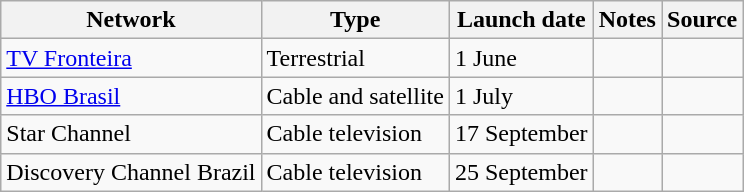<table class="wikitable sortable">
<tr>
<th>Network</th>
<th>Type</th>
<th>Launch date</th>
<th>Notes</th>
<th>Source</th>
</tr>
<tr>
<td><a href='#'>TV Fronteira</a></td>
<td>Terrestrial</td>
<td>1 June</td>
<td></td>
<td></td>
</tr>
<tr>
<td><a href='#'>HBO Brasil</a></td>
<td>Cable and satellite</td>
<td>1 July</td>
<td></td>
<td></td>
</tr>
<tr>
<td>Star Channel</td>
<td>Cable television</td>
<td>17 September</td>
<td></td>
<td></td>
</tr>
<tr>
<td>Discovery Channel Brazil</td>
<td>Cable television</td>
<td>25 September</td>
<td></td>
<td></td>
</tr>
</table>
